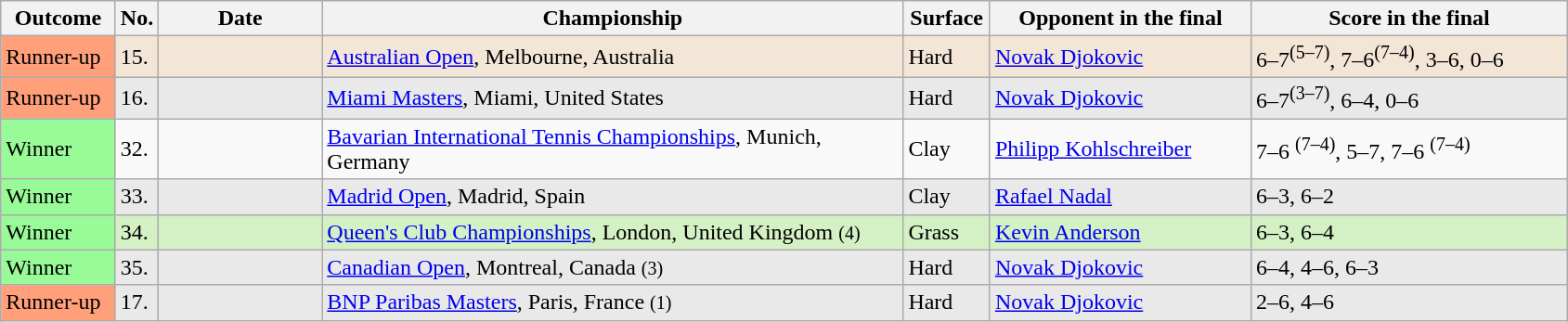<table class="sortable wikitable">
<tr>
<th width=75>Outcome</th>
<th width=20>No.</th>
<th width=110>Date</th>
<th width=410>Championship</th>
<th width=55>Surface</th>
<th width=180>Opponent in the final</th>
<th width=220>Score in the final</th>
</tr>
<tr bgcolor=#f3e6d7>
<td bgcolor=FFA07A>Runner-up</td>
<td>15.</td>
<td></td>
<td><a href='#'>Australian Open</a>, Melbourne, Australia </td>
<td>Hard</td>
<td> <a href='#'>Novak Djokovic</a></td>
<td>6–7<sup>(5–7)</sup>, 7–6<sup>(7–4)</sup>, 3–6, 0–6</td>
</tr>
<tr bgcolor=e9e9e9>
<td bgcolor=FFA07A>Runner-up</td>
<td>16.</td>
<td></td>
<td><a href='#'>Miami Masters</a>, Miami, United States </td>
<td>Hard</td>
<td> <a href='#'>Novak Djokovic</a></td>
<td>6–7<sup>(3–7)</sup>, 6–4, 0–6</td>
</tr>
<tr>
<td bgcolor=98FB98>Winner</td>
<td>32.</td>
<td></td>
<td><a href='#'>Bavarian International Tennis Championships</a>, Munich, Germany</td>
<td>Clay</td>
<td> <a href='#'>Philipp Kohlschreiber</a></td>
<td>7–6 <sup>(7–4)</sup>, 5–7, 7–6 <sup>(7–4)</sup></td>
</tr>
<tr bgcolor=e9e9e9>
<td bgcolor=98FB98>Winner</td>
<td>33.</td>
<td></td>
<td><a href='#'>Madrid Open</a>, Madrid, Spain </td>
<td>Clay</td>
<td> <a href='#'>Rafael Nadal</a></td>
<td>6–3, 6–2</td>
</tr>
<tr bgcolor=d4f1c5>
<td bgcolor=98FB98>Winner</td>
<td>34.</td>
<td></td>
<td><a href='#'>Queen's Club Championships</a>, London, United Kingdom <small>(4)</small></td>
<td>Grass</td>
<td> <a href='#'>Kevin Anderson</a></td>
<td>6–3, 6–4</td>
</tr>
<tr bgcolor=e9e9e9>
<td bgcolor=98FB98>Winner</td>
<td>35.</td>
<td></td>
<td><a href='#'>Canadian Open</a>, Montreal, Canada <small>(3)</small></td>
<td>Hard</td>
<td> <a href='#'>Novak Djokovic</a></td>
<td>6–4, 4–6, 6–3</td>
</tr>
<tr bgcolor=e9e9e9>
<td bgcolor=FFA07A>Runner-up</td>
<td>17.</td>
<td></td>
<td><a href='#'>BNP Paribas Masters</a>, Paris, France <small>(1)</small></td>
<td>Hard</td>
<td> <a href='#'>Novak Djokovic</a></td>
<td>2–6, 4–6</td>
</tr>
</table>
